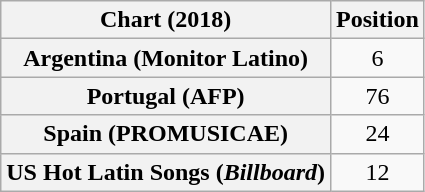<table class="wikitable plainrowheaders sortable" style="text-align:center">
<tr>
<th scope="col">Chart (2018)</th>
<th scope="col">Position</th>
</tr>
<tr>
<th scope="row">Argentina (Monitor Latino)</th>
<td>6</td>
</tr>
<tr>
<th scope="row">Portugal (AFP)</th>
<td>76</td>
</tr>
<tr>
<th scope="row">Spain (PROMUSICAE)</th>
<td>24</td>
</tr>
<tr>
<th scope="row">US Hot Latin Songs (<em>Billboard</em>)</th>
<td>12</td>
</tr>
</table>
